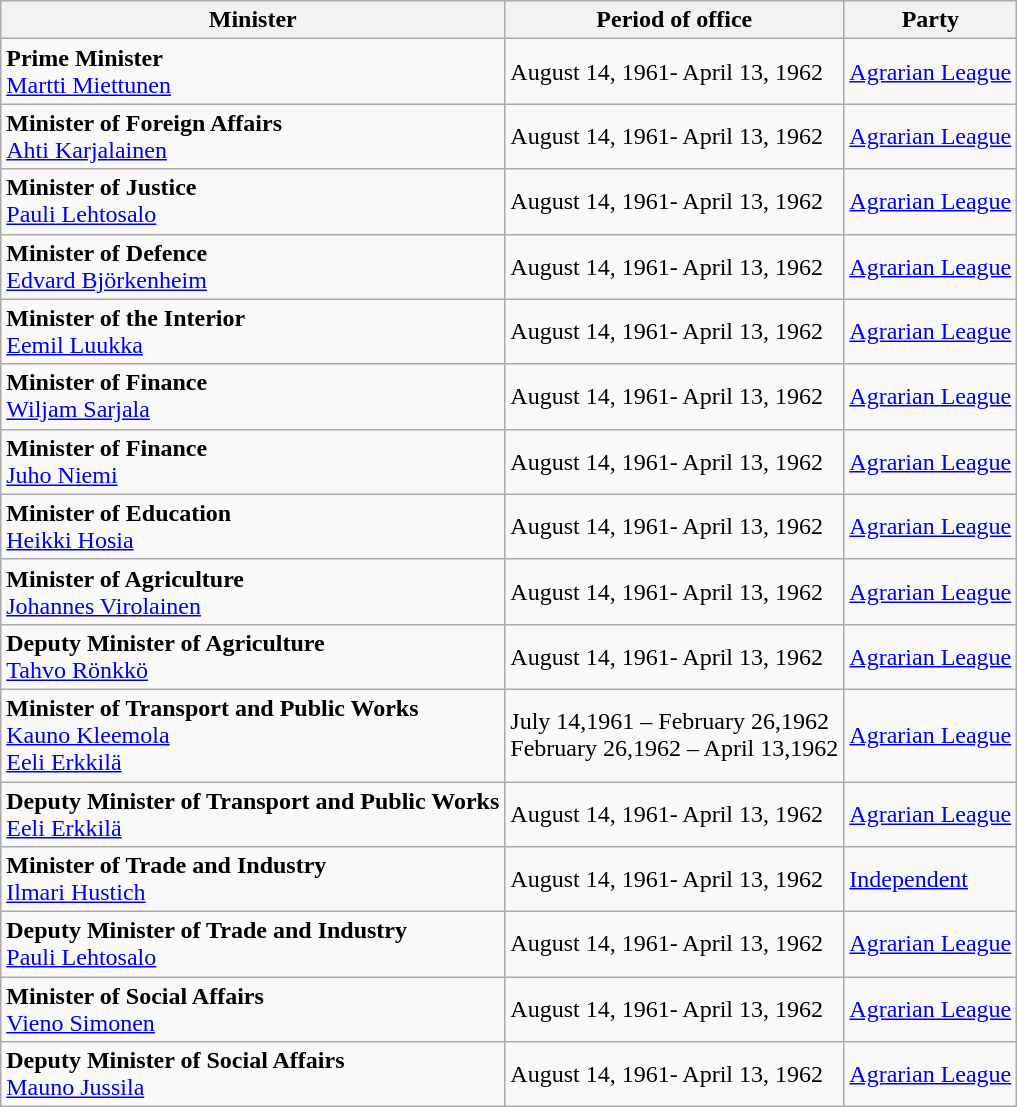<table class="wikitable">
<tr>
<th>Minister</th>
<th>Period of office</th>
<th>Party</th>
</tr>
<tr>
<td><strong>Prime Minister</strong><br><a href='#'>Martti Miettunen</a></td>
<td>August 14, 1961- April 13, 1962</td>
<td><a href='#'>Agrarian League</a></td>
</tr>
<tr>
<td><strong>Minister of  Foreign Affairs </strong><br><a href='#'>Ahti Karjalainen</a></td>
<td>August 14, 1961- April 13, 1962</td>
<td><a href='#'>Agrarian League</a></td>
</tr>
<tr>
<td><strong>Minister of Justice</strong><br><a href='#'>Pauli Lehtosalo</a></td>
<td>August 14, 1961- April 13, 1962</td>
<td><a href='#'>Agrarian League</a></td>
</tr>
<tr>
<td><strong>Minister of Defence</strong><br><a href='#'>Edvard Björkenheim</a></td>
<td>August 14, 1961- April 13, 1962</td>
<td><a href='#'>Agrarian League</a></td>
</tr>
<tr>
<td><strong>Minister of the Interior</strong><br><a href='#'>Eemil Luukka </a></td>
<td>August 14, 1961- April 13, 1962</td>
<td><a href='#'>Agrarian League</a></td>
</tr>
<tr>
<td><strong>Minister of Finance</strong><br><a href='#'>Wiljam Sarjala</a></td>
<td>August 14, 1961- April 13, 1962</td>
<td><a href='#'>Agrarian League</a></td>
</tr>
<tr>
<td><strong>Minister of Finance</strong><br><a href='#'>Juho Niemi</a></td>
<td>August 14, 1961- April 13, 1962</td>
<td><a href='#'>Agrarian League</a></td>
</tr>
<tr>
<td><strong>Minister of Education</strong><br><a href='#'>Heikki Hosia</a></td>
<td>August 14, 1961- April 13, 1962</td>
<td><a href='#'>Agrarian League</a></td>
</tr>
<tr>
<td><strong>Minister of Agriculture</strong><br><a href='#'>Johannes Virolainen</a></td>
<td>August 14, 1961- April 13, 1962</td>
<td><a href='#'>Agrarian League</a></td>
</tr>
<tr>
<td><strong>Deputy Minister of Agriculture</strong><br><a href='#'>Tahvo Rönkkö</a></td>
<td>August 14, 1961- April 13, 1962</td>
<td><a href='#'>Agrarian League</a></td>
</tr>
<tr>
<td><strong>Minister of Transport and Public Works</strong><br><a href='#'>Kauno Kleemola</a><br><a href='#'>Eeli Erkkilä</a></td>
<td>July 14,1961 – February 26,1962<br>February 26,1962 – April 13,1962</td>
<td><a href='#'>Agrarian League</a></td>
</tr>
<tr>
<td><strong>Deputy Minister of Transport and Public Works</strong><br> <a href='#'>Eeli Erkkilä</a></td>
<td>August 14, 1961- April 13, 1962</td>
<td><a href='#'>Agrarian League</a></td>
</tr>
<tr>
<td><strong>Minister of Trade and Industry</strong><br><a href='#'>Ilmari Hustich</a></td>
<td>August 14, 1961- April 13, 1962</td>
<td><a href='#'> Independent</a></td>
</tr>
<tr>
<td><strong>Deputy Minister of Trade and Industry</strong><br><a href='#'>Pauli Lehtosalo</a></td>
<td>August 14, 1961- April 13, 1962</td>
<td><a href='#'>Agrarian League</a></td>
</tr>
<tr>
<td><strong>Minister of Social Affairs</strong><br><a href='#'>Vieno Simonen</a></td>
<td>August 14, 1961- April 13, 1962</td>
<td><a href='#'>Agrarian League</a></td>
</tr>
<tr>
<td><strong>Deputy Minister of Social Affairs</strong><br><a href='#'>Mauno Jussila</a></td>
<td>August 14, 1961- April 13, 1962</td>
<td><a href='#'>Agrarian League</a></td>
</tr>
</table>
